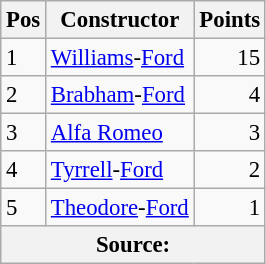<table class="wikitable" style="font-size: 95%;">
<tr>
<th>Pos</th>
<th>Constructor</th>
<th>Points</th>
</tr>
<tr>
<td>1</td>
<td> <a href='#'>Williams</a>-<a href='#'>Ford</a></td>
<td style="text-align: right">15</td>
</tr>
<tr>
<td>2</td>
<td> <a href='#'>Brabham</a>-<a href='#'>Ford</a></td>
<td style="text-align: right">4</td>
</tr>
<tr>
<td>3</td>
<td> <a href='#'>Alfa Romeo</a></td>
<td style="text-align: right">3</td>
</tr>
<tr>
<td>4</td>
<td> <a href='#'>Tyrrell</a>-<a href='#'>Ford</a></td>
<td style="text-align: right">2</td>
</tr>
<tr>
<td>5</td>
<td> <a href='#'>Theodore</a>-<a href='#'>Ford</a></td>
<td style="text-align: right">1</td>
</tr>
<tr>
<th colspan=4>Source: </th>
</tr>
</table>
